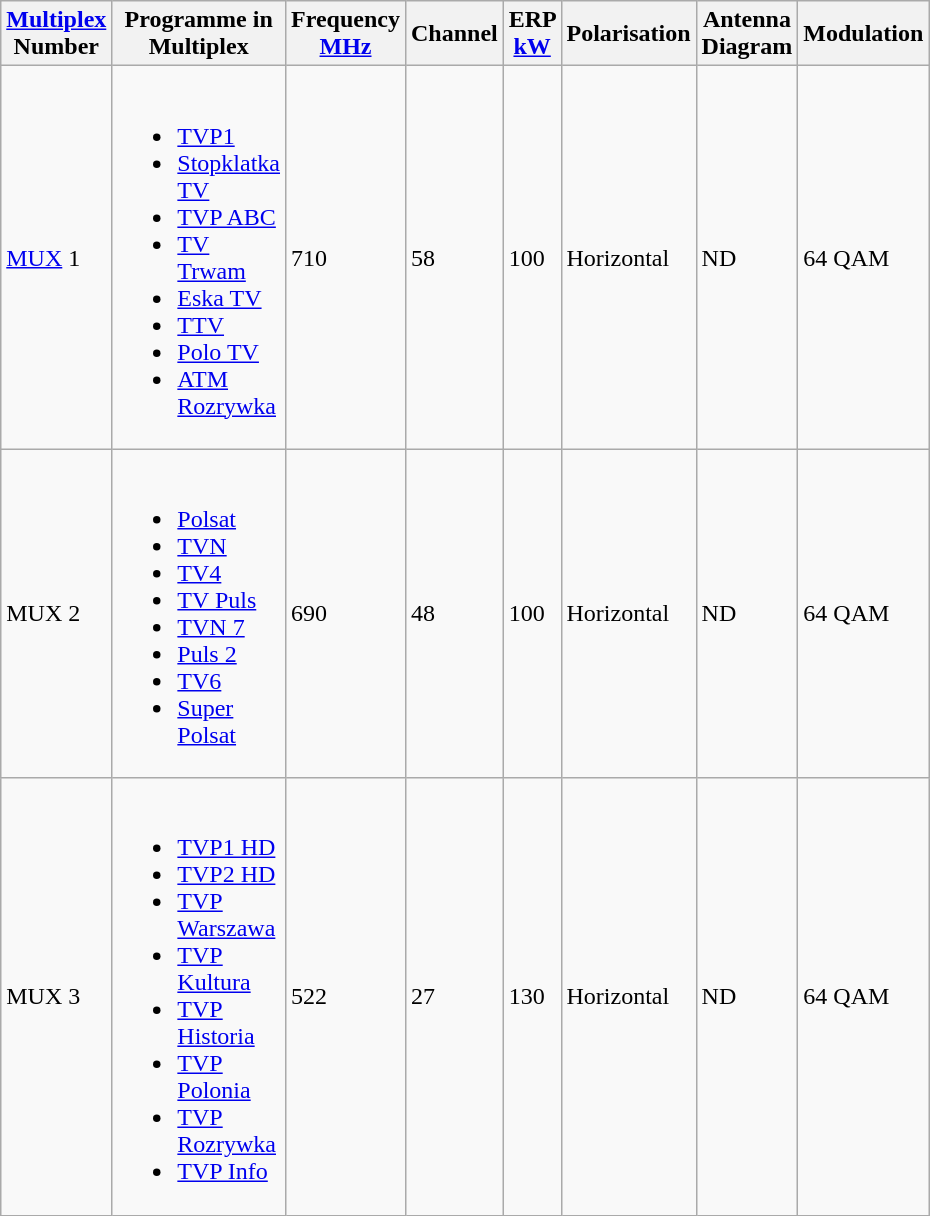<table class="wikitable" style="width: 500px;">
<tr>
<th><a href='#'>Multiplex</a> Number</th>
<th>Programme in Multiplex</th>
<th>Frequency <a href='#'>MHz</a></th>
<th>Channel</th>
<th>ERP <a href='#'>kW</a></th>
<th>Polarisation</th>
<th>Antenna Diagram</th>
<th>Modulation</th>
</tr>
<tr>
<td><a href='#'>MUX</a> 1</td>
<td><br><ul><li><a href='#'>TVP1</a></li><li><a href='#'>Stopklatka TV</a></li><li><a href='#'>TVP ABC</a></li><li><a href='#'>TV Trwam</a></li><li><a href='#'>Eska TV</a></li><li><a href='#'>TTV</a></li><li><a href='#'>Polo TV</a></li><li><a href='#'>ATM Rozrywka</a></li></ul></td>
<td>710</td>
<td>58</td>
<td>100</td>
<td>Horizontal</td>
<td>ND</td>
<td>64 QAM</td>
</tr>
<tr>
<td>MUX 2</td>
<td><br><ul><li><a href='#'>Polsat</a></li><li><a href='#'>TVN</a></li><li><a href='#'>TV4</a></li><li><a href='#'>TV Puls</a></li><li><a href='#'>TVN 7</a></li><li><a href='#'>Puls 2</a></li><li><a href='#'>TV6</a></li><li><a href='#'>Super Polsat</a></li></ul></td>
<td>690</td>
<td>48</td>
<td>100</td>
<td>Horizontal</td>
<td>ND</td>
<td>64 QAM</td>
</tr>
<tr>
<td>MUX 3</td>
<td><br><ul><li><a href='#'>TVP1 HD</a></li><li><a href='#'>TVP2 HD</a></li><li><a href='#'>TVP Warszawa</a></li><li><a href='#'>TVP Kultura</a></li><li><a href='#'>TVP Historia</a></li><li><a href='#'>TVP Polonia</a></li><li><a href='#'>TVP Rozrywka</a></li><li><a href='#'>TVP Info</a></li></ul></td>
<td>522</td>
<td>27</td>
<td>130</td>
<td>Horizontal</td>
<td>ND</td>
<td>64 QAM</td>
</tr>
</table>
